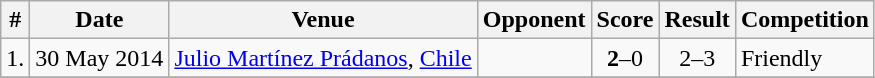<table class="wikitable collapsible">
<tr>
<th>#</th>
<th>Date</th>
<th>Venue</th>
<th>Opponent</th>
<th>Score</th>
<th>Result</th>
<th>Competition</th>
</tr>
<tr>
<td>1.</td>
<td>30 May 2014</td>
<td><a href='#'>Julio Martínez Prádanos</a>, <a href='#'>Chile</a></td>
<td></td>
<td align=center><strong>2</strong>–0</td>
<td align=center>2–3</td>
<td>Friendly</td>
</tr>
<tr style="background:#8fcfdf;">
</tr>
</table>
